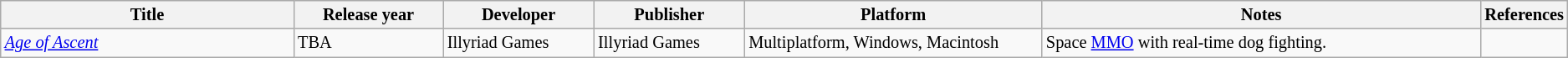<table class="wikitable sortable" style="font-size: 85%; text-align: left;">
<tr style="background: #ececec">
<th style="width:20%;">Title</th>
<th style="width:10%;">Release year</th>
<th style="width:10%;">Developer</th>
<th style="width:10%;">Publisher</th>
<th style="width:20%;">Platform</th>
<th style="width:30%;">Notes</th>
<th>References</th>
</tr>
<tr>
<td><em><a href='#'>Age of Ascent</a></em></td>
<td>TBA</td>
<td>Illyriad Games</td>
<td>Illyriad Games</td>
<td>Multiplatform, Windows, Macintosh</td>
<td>Space <a href='#'>MMO</a> with real-time dog fighting.</td>
<td></td>
</tr>
</table>
